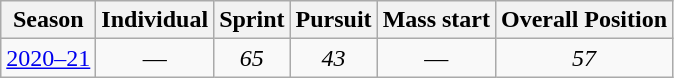<table class="wikitable sortable" style="text-align: center;">
<tr>
<th>Season</th>
<th>Individual</th>
<th>Sprint</th>
<th>Pursuit</th>
<th>Mass start</th>
<th>Overall Position</th>
</tr>
<tr>
<td><a href='#'>2020–21</a></td>
<td>—</td>
<td><em>65</em></td>
<td><em>43</em></td>
<td>—</td>
<td><em>57</em></td>
</tr>
</table>
